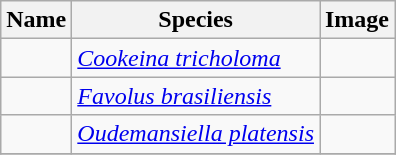<table class="wikitable sortable mw-collapsible mw-collapsed">
<tr>
<th>Name</th>
<th>Species</th>
<th>Image</th>
</tr>
<tr>
<td></td>
<td><em><a href='#'>Cookeina tricholoma</a></em></td>
<td></td>
</tr>
<tr>
<td></td>
<td><em><a href='#'>Favolus brasiliensis</a></em></td>
<td></td>
</tr>
<tr>
<td></td>
<td><em><a href='#'>Oudemansiella platensis</a></em></td>
<td></td>
</tr>
<tr>
</tr>
</table>
